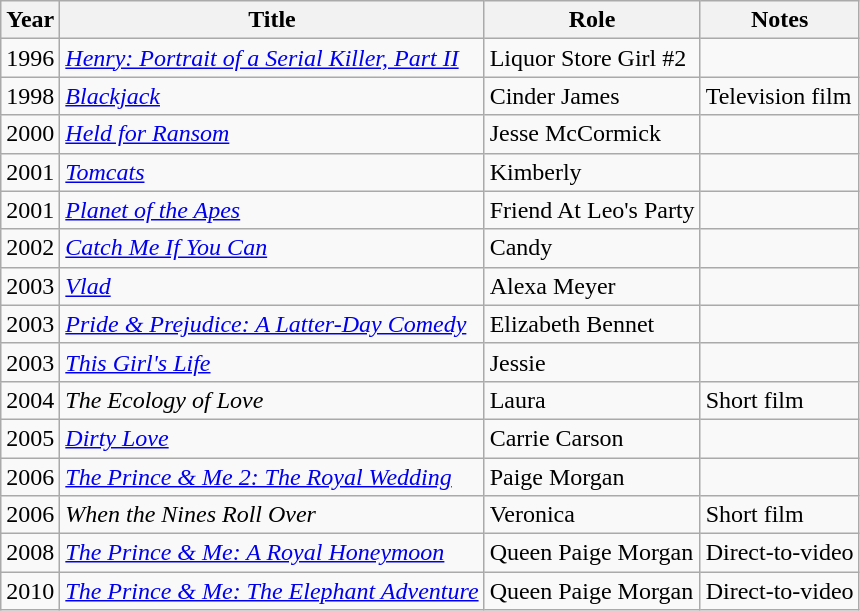<table class="wikitable sortable">
<tr>
<th>Year</th>
<th>Title</th>
<th>Role</th>
<th class="unsortable">Notes</th>
</tr>
<tr>
<td>1996</td>
<td><em><a href='#'>Henry: Portrait of a Serial Killer, Part II</a></em></td>
<td>Liquor Store Girl #2</td>
<td></td>
</tr>
<tr>
<td>1998</td>
<td><em><a href='#'>Blackjack</a></em></td>
<td>Cinder James</td>
<td>Television film</td>
</tr>
<tr>
<td>2000</td>
<td><em><a href='#'>Held for Ransom</a></em></td>
<td>Jesse McCormick</td>
<td></td>
</tr>
<tr>
<td>2001</td>
<td><em><a href='#'>Tomcats</a></em></td>
<td>Kimberly</td>
<td></td>
</tr>
<tr>
<td>2001</td>
<td><em><a href='#'>Planet of the Apes</a></em></td>
<td>Friend At Leo's Party</td>
<td></td>
</tr>
<tr>
<td>2002</td>
<td><em><a href='#'>Catch Me If You Can</a></em></td>
<td>Candy</td>
<td></td>
</tr>
<tr>
<td>2003</td>
<td><em><a href='#'>Vlad</a></em></td>
<td>Alexa Meyer</td>
<td></td>
</tr>
<tr>
<td>2003</td>
<td><em><a href='#'>Pride & Prejudice: A Latter-Day Comedy</a></em></td>
<td>Elizabeth Bennet</td>
<td></td>
</tr>
<tr>
<td>2003</td>
<td><em><a href='#'>This Girl's Life</a></em></td>
<td>Jessie</td>
<td></td>
</tr>
<tr>
<td>2004</td>
<td><em>The Ecology of Love</em></td>
<td>Laura</td>
<td>Short film</td>
</tr>
<tr>
<td>2005</td>
<td><em><a href='#'>Dirty Love</a></em></td>
<td>Carrie Carson</td>
<td></td>
</tr>
<tr>
<td>2006</td>
<td><em><a href='#'>The Prince & Me 2: The Royal Wedding</a></em></td>
<td>Paige Morgan</td>
<td></td>
</tr>
<tr>
<td>2006</td>
<td><em>When the Nines Roll Over</em></td>
<td>Veronica</td>
<td>Short film</td>
</tr>
<tr>
<td>2008</td>
<td><em><a href='#'>The Prince & Me: A Royal Honeymoon</a></em></td>
<td>Queen Paige Morgan</td>
<td>Direct-to-video</td>
</tr>
<tr>
<td>2010</td>
<td><em><a href='#'>The Prince & Me: The Elephant Adventure</a></em></td>
<td>Queen Paige Morgan</td>
<td>Direct-to-video</td>
</tr>
</table>
